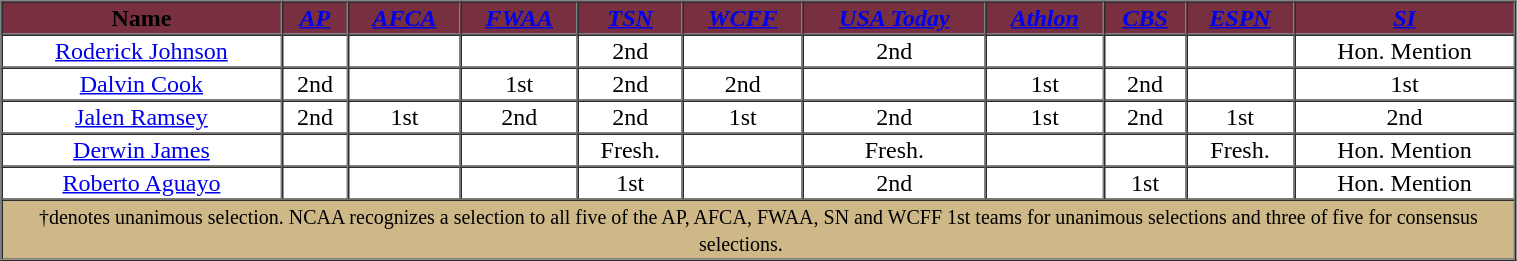<table cellpadding="1" border="1" cellspacing="0" width="80%">
<tr>
<th bgcolor="#782F40"><span>Name</span></th>
<th bgcolor="#782F40"><a href='#'><span><em>AP</em></span></a></th>
<th bgcolor="#782F40"><a href='#'><span><em>AFCA</em></span></a></th>
<th bgcolor="#782F40"><a href='#'><span><em>FWAA</em></span></a></th>
<th bgcolor="#782F40"><a href='#'><span><em>TSN</em></span></a></th>
<th bgcolor="#782F40"><a href='#'><span><em>WCFF</em></span></a></th>
<th bgcolor="#782F40"><a href='#'><span><em>USA Today</em></span></a></th>
<th bgcolor="#782F40"><a href='#'><span><em>Athlon</em></span></a></th>
<th bgcolor="#782F40"><a href='#'><span><em>CBS</em></span></a></th>
<th bgcolor="#782F40"><a href='#'><span><em>ESPN</em></span></a></th>
<th bgcolor="#782F40"><a href='#'><span><em>SI</em></span></a></th>
</tr>
<tr align="center">
<td><a href='#'>Roderick Johnson</a></td>
<td></td>
<td></td>
<td></td>
<td>2nd</td>
<td></td>
<td>2nd</td>
<td></td>
<td></td>
<td></td>
<td>Hon. Mention</td>
</tr>
<tr align="center">
<td><a href='#'>Dalvin Cook</a></td>
<td>2nd</td>
<td></td>
<td>1st</td>
<td>2nd</td>
<td>2nd</td>
<td></td>
<td>1st</td>
<td>2nd</td>
<td></td>
<td>1st</td>
</tr>
<tr align="center">
<td><a href='#'>Jalen Ramsey</a></td>
<td>2nd</td>
<td>1st</td>
<td>2nd</td>
<td>2nd</td>
<td>1st</td>
<td>2nd</td>
<td>1st</td>
<td>2nd</td>
<td>1st</td>
<td>2nd</td>
</tr>
<tr align="center">
<td><a href='#'>Derwin James</a></td>
<td></td>
<td></td>
<td></td>
<td>Fresh.</td>
<td></td>
<td>Fresh.</td>
<td></td>
<td></td>
<td>Fresh.</td>
<td>Hon. Mention</td>
</tr>
<tr align="center">
<td><a href='#'>Roberto Aguayo</a></td>
<td></td>
<td></td>
<td></td>
<td>1st</td>
<td></td>
<td>2nd</td>
<td></td>
<td>1st</td>
<td></td>
<td>Hon. Mention</td>
</tr>
<tr align="center">
<td colspan=16 bgcolor="#CEB888"><span><small>†denotes unanimous selection. NCAA recognizes a selection to all five of the AP, AFCA, FWAA, SN and WCFF 1st teams for unanimous selections and three of five for consensus selections.       </small></span></td>
</tr>
</table>
